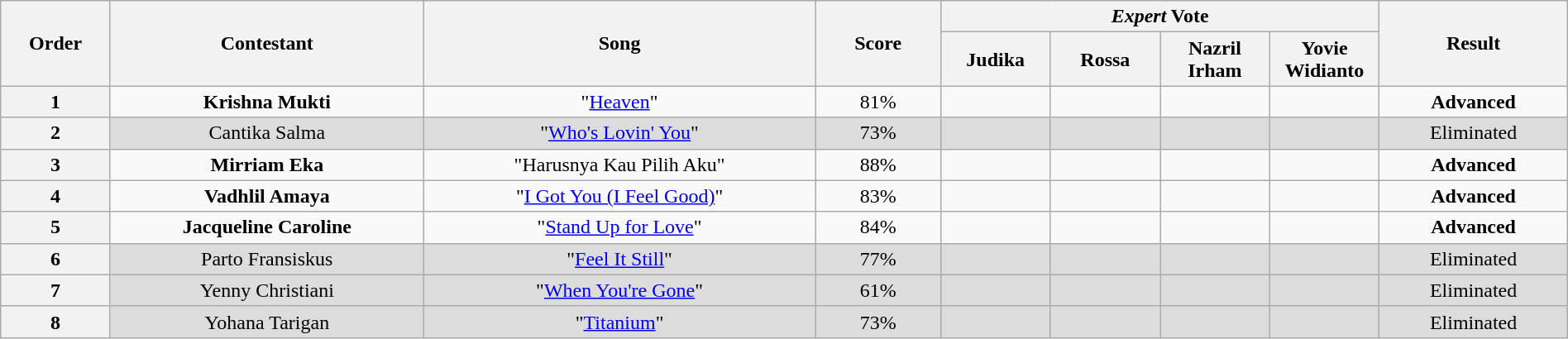<table class="wikitable" style="text-align:center; width:100%;">
<tr>
<th scope="col" rowspan="2" style="width:7%;">Order</th>
<th scope="col" rowspan="2" style="width:20%;">Contestant</th>
<th scope="col" rowspan="2" style="width:25%;">Song</th>
<th rowspan="2" style="width:8%">Score</th>
<th scope="col" colspan="4" style="width:28%;"><em>Expert</em> Vote</th>
<th rowspan="2" style="width:12%">Result</th>
</tr>
<tr>
<th style="width:07%;">Judika</th>
<th style="width:07%;">Rossa</th>
<th style="width:07%;">Nazril Irham</th>
<th style="width:07%;">Yovie Widianto</th>
</tr>
<tr>
<th>1</th>
<td><strong>Krishna Mukti</strong></td>
<td>"<a href='#'>Heaven</a>"</td>
<td>81%</td>
<td></td>
<td></td>
<td></td>
<td></td>
<td><strong>Advanced</strong></td>
</tr>
<tr style="background:#DCDCDC;">
<th>2</th>
<td>Cantika Salma</td>
<td>"<a href='#'>Who's Lovin' You</a>"</td>
<td>73%</td>
<td></td>
<td></td>
<td></td>
<td></td>
<td>Eliminated</td>
</tr>
<tr>
<th>3</th>
<td><strong>Mirriam Eka</strong></td>
<td>"Harusnya Kau Pilih Aku"</td>
<td>88%</td>
<td></td>
<td></td>
<td></td>
<td></td>
<td><strong>Advanced</strong></td>
</tr>
<tr>
<th>4</th>
<td><strong>Vadhlil Amaya</strong></td>
<td>"<a href='#'>I Got You (I Feel Good)</a>"</td>
<td>83%</td>
<td></td>
<td></td>
<td></td>
<td></td>
<td><strong>Advanced</strong></td>
</tr>
<tr>
<th>5</th>
<td><strong>Jacqueline Caroline</strong></td>
<td>"<a href='#'>Stand Up for Love</a>"</td>
<td>84%</td>
<td></td>
<td></td>
<td></td>
<td></td>
<td><strong>Advanced</strong></td>
</tr>
<tr style="background:#DCDCDC;">
<th>6</th>
<td>Parto Fransiskus</td>
<td>"<a href='#'>Feel It Still</a>"</td>
<td>77%</td>
<td></td>
<td></td>
<td></td>
<td></td>
<td>Eliminated</td>
</tr>
<tr style="background:#DCDCDC;">
<th>7</th>
<td>Yenny Christiani</td>
<td>"<a href='#'>When You're Gone</a>"</td>
<td>61%</td>
<td></td>
<td></td>
<td></td>
<td></td>
<td>Eliminated</td>
</tr>
<tr style="background:#DCDCDC;">
<th>8</th>
<td>Yohana Tarigan</td>
<td>"<a href='#'>Titanium</a>"</td>
<td>73%</td>
<td></td>
<td></td>
<td></td>
<td></td>
<td>Eliminated</td>
</tr>
</table>
